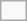<table class="infobox">
<tr>
<td></td>
<td></td>
</tr>
</table>
